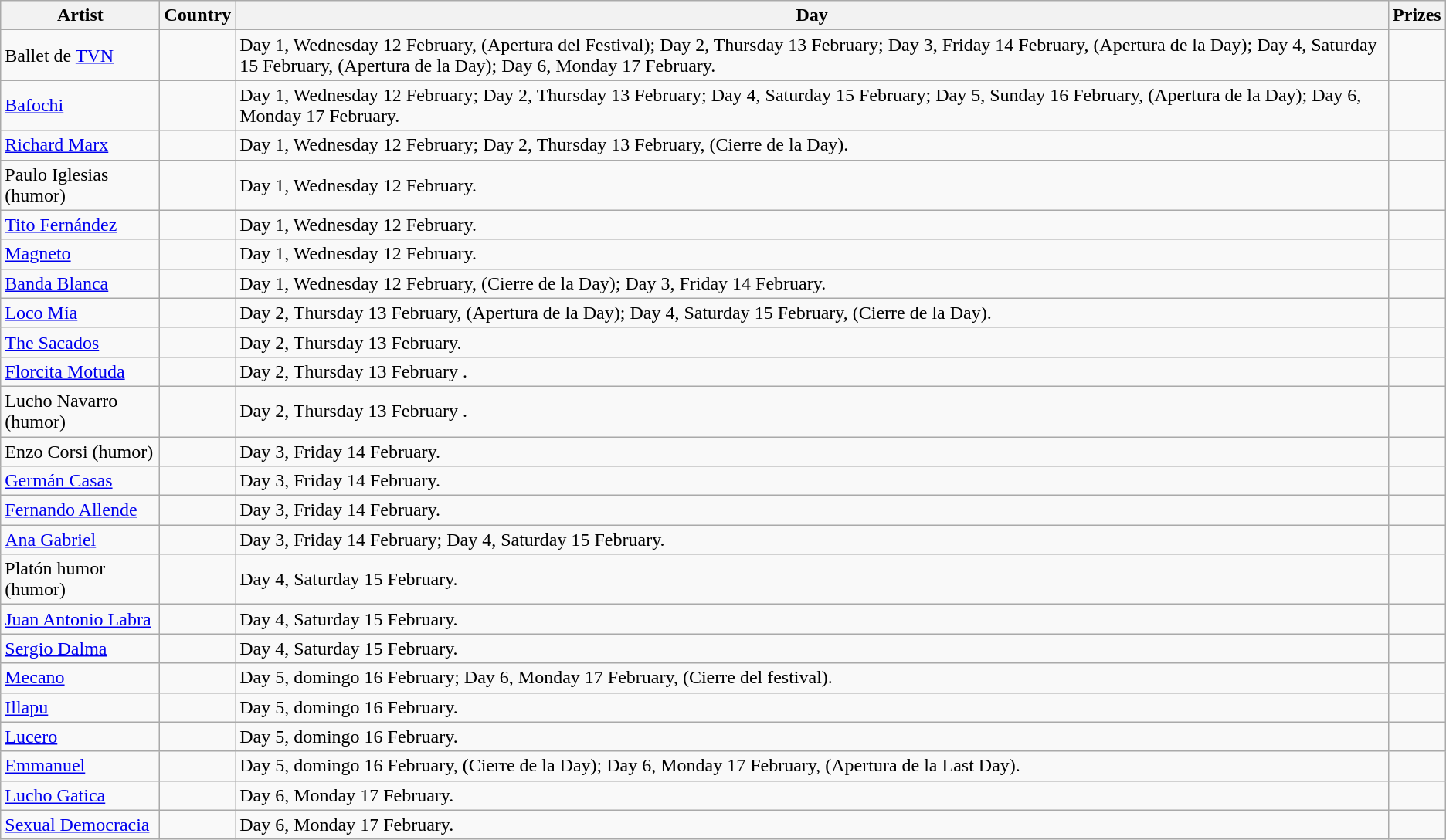<table class="wikitable">
<tr>
<th>Artist</th>
<th>Country</th>
<th>Day</th>
<th>Prizes</th>
</tr>
<tr>
<td>Ballet de <a href='#'>TVN</a></td>
<td></td>
<td>Day 1, Wednesday 12 February, (Apertura del Festival); Day 2, Thursday 13 February; Day 3, Friday 14 February, (Apertura de la Day); Day 4, Saturday 15 February, (Apertura de la Day); Day 6, Monday 17 February.</td>
<td></td>
</tr>
<tr>
<td><a href='#'>Bafochi</a></td>
<td></td>
<td>Day 1, Wednesday 12 February; Day 2, Thursday 13 February; Day 4, Saturday 15 February; Day 5, Sunday 16 February, (Apertura de la Day); Day 6, Monday 17 February.</td>
<td></td>
</tr>
<tr>
<td><a href='#'>Richard Marx</a></td>
<td></td>
<td>Day 1, Wednesday 12 February; Day 2, Thursday 13 February, (Cierre de la Day).</td>
<td></td>
</tr>
<tr>
<td>Paulo Iglesias (humor)</td>
<td></td>
<td>Day 1, Wednesday 12 February.</td>
<td></td>
</tr>
<tr>
<td><a href='#'>Tito Fernández</a></td>
<td></td>
<td>Day 1, Wednesday 12 February.</td>
<td></td>
</tr>
<tr>
<td><a href='#'>Magneto</a></td>
<td></td>
<td>Day 1, Wednesday 12 February.</td>
<td></td>
</tr>
<tr>
<td><a href='#'>Banda Blanca</a></td>
<td></td>
<td>Day 1, Wednesday 12 February, (Cierre de la Day); Day 3, Friday 14 February.</td>
<td></td>
</tr>
<tr>
<td><a href='#'>Loco Mía</a></td>
<td></td>
<td>Day 2, Thursday 13 February, (Apertura de la Day); Day 4, Saturday 15 February, (Cierre de la Day).</td>
<td></td>
</tr>
<tr>
<td><a href='#'>The Sacados</a></td>
<td></td>
<td>Day 2, Thursday 13 February.</td>
<td></td>
</tr>
<tr>
<td><a href='#'>Florcita Motuda</a></td>
<td></td>
<td>Day 2, Thursday 13 February .</td>
<td></td>
</tr>
<tr>
<td>Lucho Navarro (humor)</td>
<td></td>
<td>Day 2,  Thursday 13 February .</td>
<td></td>
</tr>
<tr>
<td>Enzo Corsi (humor)</td>
<td></td>
<td>Day 3, Friday 14 February.</td>
<td></td>
</tr>
<tr>
<td><a href='#'>Germán Casas</a></td>
<td></td>
<td>Day 3, Friday 14 February.</td>
<td></td>
</tr>
<tr>
<td><a href='#'>Fernando Allende</a></td>
<td></td>
<td>Day 3, Friday 14 February.</td>
<td></td>
</tr>
<tr>
<td><a href='#'>Ana Gabriel</a></td>
<td></td>
<td>Day 3, Friday 14 February; Day 4, Saturday 15 February.</td>
<td></td>
</tr>
<tr>
<td>Platón humor (humor)</td>
<td></td>
<td>Day 4, Saturday 15 February.</td>
<td></td>
</tr>
<tr>
<td><a href='#'>Juan Antonio Labra</a></td>
<td></td>
<td>Day 4, Saturday 15 February.</td>
<td></td>
</tr>
<tr>
<td><a href='#'>Sergio Dalma</a></td>
<td></td>
<td>Day 4, Saturday 15 February.</td>
<td></td>
</tr>
<tr>
<td><a href='#'>Mecano</a></td>
<td></td>
<td>Day 5, domingo 16 February; Day 6, Monday 17 February, (Cierre del festival).</td>
<td></td>
</tr>
<tr>
<td><a href='#'>Illapu</a></td>
<td></td>
<td>Day 5, domingo 16 February.</td>
<td></td>
</tr>
<tr>
<td><a href='#'>Lucero</a></td>
<td></td>
<td>Day 5, domingo 16 February.</td>
<td></td>
</tr>
<tr>
<td><a href='#'>Emmanuel</a></td>
<td></td>
<td>Day 5, domingo 16 February, (Cierre de la Day); Day 6, Monday 17 February, (Apertura de la Last Day).</td>
<td></td>
</tr>
<tr>
<td><a href='#'>Lucho Gatica</a></td>
<td></td>
<td>Day 6, Monday 17 February.</td>
<td></td>
</tr>
<tr>
<td><a href='#'>Sexual Democracia</a></td>
<td></td>
<td>Day 6, Monday 17 February.</td>
<td></td>
</tr>
</table>
